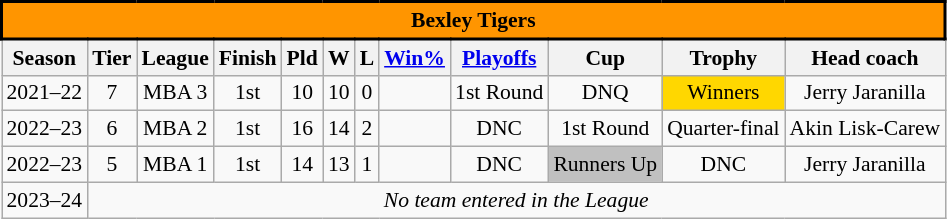<table class="wikitable plainrowheaders" style="text-align:center; font-size:90%" summary="Season (sortable), Team, Conference, Conference finish (sortable), Division, Division finish (sortable), Wins (sortable), Losses (sortable), Win% (sortable), GB (sortable), Playoffs, Awards and Head coach">
<tr>
<td colspan="14" align=center style="border:2px solid #000; background-color:#FF9500"><span><strong>Bexley Tigers</strong></span></td>
</tr>
<tr>
<th scope="col">Season</th>
<th scope="col">Tier</th>
<th scope="col">League</th>
<th scope="col">Finish</th>
<th>Pld</th>
<th scope="col">W</th>
<th scope="col">L</th>
<th scope="col"><a href='#'>Win%</a></th>
<th scope="col" class="unsortable"><a href='#'>Playoffs</a></th>
<th scope="col" class="unsortable">Cup</th>
<th scope="col" class="unsortable">Trophy</th>
<th scope="col">Head coach</th>
</tr>
<tr>
<td>2021–22</td>
<td>7</td>
<td>MBA 3</td>
<td>1st </td>
<td>10</td>
<td>10</td>
<td>0</td>
<td></td>
<td>1st Round</td>
<td>DNQ</td>
<td style="text-align:center;" bgcolor=gold>Winners</td>
<td>Jerry Jaranilla</td>
</tr>
<tr>
<td>2022–23</td>
<td>6</td>
<td>MBA 2</td>
<td>1st </td>
<td>16</td>
<td>14</td>
<td>2</td>
<td></td>
<td>DNC</td>
<td>1st Round</td>
<td>Quarter-final</td>
<td>Akin Lisk-Carew</td>
</tr>
<tr>
<td>2022–23</td>
<td>5</td>
<td>MBA 1</td>
<td>1st </td>
<td>14</td>
<td>13</td>
<td>1</td>
<td></td>
<td>DNC</td>
<td style="text-align:center;" bgcolor=silver>Runners Up</td>
<td>DNC</td>
<td>Jerry Jaranilla</td>
</tr>
<tr>
<td>2023–24</td>
<td colspan=13 align=center><em>No team entered in the League</em></td>
</tr>
</table>
